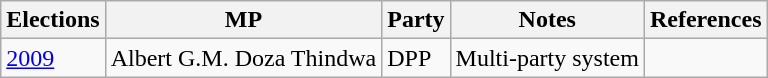<table class="wikitable">
<tr>
<th>Elections</th>
<th>MP</th>
<th>Party</th>
<th>Notes</th>
<th>References</th>
</tr>
<tr>
<td><a href='#'>2009</a></td>
<td>Albert G.M. Doza Thindwa</td>
<td>DPP</td>
<td>Multi-party system</td>
<td></td>
</tr>
</table>
